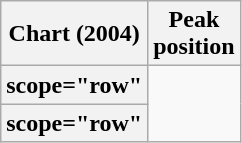<table class="wikitable plainrowheaders sortable">
<tr>
<th scope="col">Chart (2004)</th>
<th scope="col">Peak<br>position</th>
</tr>
<tr>
<th>scope="row" </th>
</tr>
<tr>
<th>scope="row" </th>
</tr>
</table>
